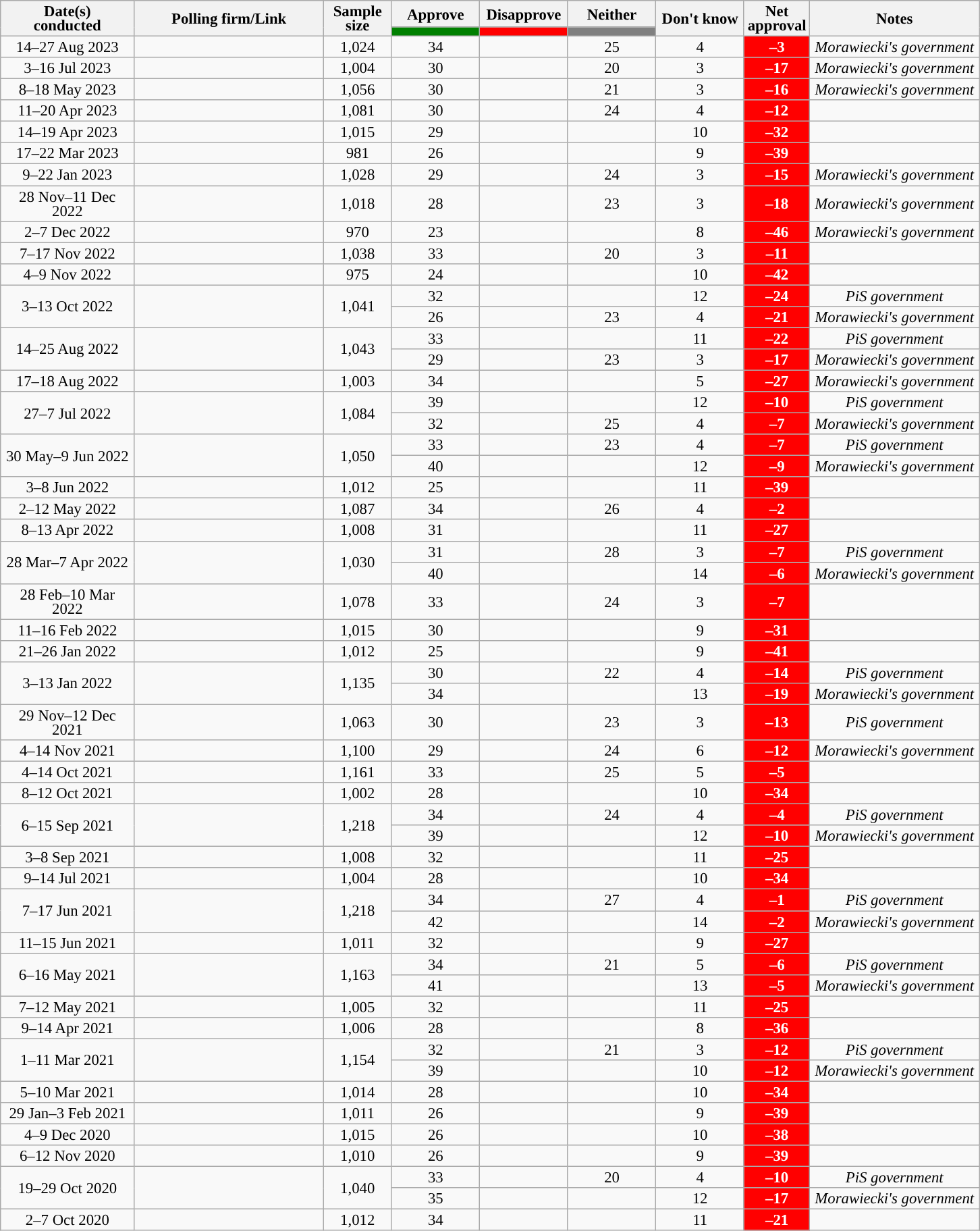<table class="wikitable collapsible sortable" style="text-align:center; font-size:95%; line-height:14px">
<tr>
<th style="width:125px;" rowspan="2">Date(s)<br>conducted</th>
<th rowspan="2" style="width:180px;">Polling firm/Link</th>
<th style="width:60px;" rowspan="2">Sample size</th>
<th class="unsortable" style="width:80px;">Approve</th>
<th class="unsortable" style="width:80px;">Disapprove</th>
<th class="unsortable" style="width:80px;">Neither</th>
<th class="unsortable" style="width:80px;" rowspan="2">Don't know</th>
<th class="unsortable" style="width:20px;" rowspan="2">Net approval</th>
<th class="unsortable" style="width:160px;" rowspan="2">Notes</th>
</tr>
<tr>
<th class="unsortable" style="background:green;width:60px;"></th>
<th class="unsortable" style="background:red;width:60px;"></th>
<th class="unsortable" style="background:grey;width:60px;"></th>
</tr>
<tr>
<td data-sort-value="2023-08-27">14–27 Aug 2023</td>
<td></td>
<td>1,024</td>
<td>34</td>
<td></td>
<td>25</td>
<td>4</td>
<td style="background:red;color:white;"><strong>–3</strong></td>
<td><em>Morawiecki's government</em></td>
</tr>
<tr>
<td data-sort-value="2023-07-16">3–16 Jul 2023</td>
<td></td>
<td>1,004</td>
<td>30</td>
<td></td>
<td>20</td>
<td>3</td>
<td style="background:red;color:white;"><strong>–17</strong></td>
<td><em>Morawiecki's government</em></td>
</tr>
<tr>
<td data-sort-value="2023-05-18">8–18 May 2023</td>
<td></td>
<td>1,056</td>
<td>30</td>
<td></td>
<td>21</td>
<td>3</td>
<td style="background:red;color:white;"><strong>–16</strong></td>
<td><em>Morawiecki's government</em></td>
</tr>
<tr>
<td data-sort-value="2023-04-20">11–20 Apr 2023</td>
<td></td>
<td>1,081</td>
<td>30</td>
<td></td>
<td>24</td>
<td>4</td>
<td style="background:red;color:white;"><strong>–12</strong></td>
</tr>
<tr>
<td data-sort-value="2023-04-19">14–19 Apr 2023</td>
<td></td>
<td>1,015</td>
<td>29</td>
<td></td>
<td></td>
<td>10</td>
<td style="background:red;color:white;"><strong>–32</strong></td>
<td></td>
</tr>
<tr>
<td data-sort-value="2023-03-22">17–22 Mar 2023</td>
<td></td>
<td>981</td>
<td>26</td>
<td></td>
<td></td>
<td>9</td>
<td style="background:red;color:white;"><strong>–39</strong></td>
<td></td>
</tr>
<tr>
<td data-sort-value="2023-01-22">9–22 Jan 2023</td>
<td></td>
<td>1,028</td>
<td>29</td>
<td></td>
<td>24</td>
<td>3</td>
<td style="background:red;color:white;"><strong>–15</strong></td>
<td><em>Morawiecki's government</em></td>
</tr>
<tr>
<td data-sort-value="2022-12-11">28 Nov–11 Dec 2022</td>
<td></td>
<td>1,018</td>
<td>28</td>
<td></td>
<td>23</td>
<td>3</td>
<td style="background:red;color:white;"><strong>–18</strong></td>
<td><em>Morawiecki's government</em></td>
</tr>
<tr>
<td data-sort-value="2022-12-07">2–7 Dec 2022</td>
<td></td>
<td>970</td>
<td>23</td>
<td></td>
<td></td>
<td>8</td>
<td style="background:red;color:white;"><strong>–46</strong></td>
<td><em>Morawiecki's government</em></td>
</tr>
<tr>
<td data-sort-value="2022-11-17">7–17 Nov 2022</td>
<td></td>
<td>1,038</td>
<td>33</td>
<td></td>
<td>20</td>
<td>3</td>
<td style="background:red;color:white;"><strong>–11</strong></td>
<td></td>
</tr>
<tr>
<td data-sort-value="2022-11-09">4–9 Nov 2022</td>
<td></td>
<td>975</td>
<td>24</td>
<td></td>
<td></td>
<td>10</td>
<td style="background:red;color:white;"><strong>–42</strong></td>
<td></td>
</tr>
<tr>
<td rowspan=2 data-sort-value="2022-10-13">3–13 Oct 2022</td>
<td rowspan=2></td>
<td rowspan=2>1,041</td>
<td>32</td>
<td></td>
<td></td>
<td>12</td>
<td style="background:red;color:white;"><strong>–24</strong></td>
<td><em>PiS government</em></td>
</tr>
<tr>
<td>26</td>
<td></td>
<td>23</td>
<td>4</td>
<td style="background:red;color:white;"><strong>–21</strong></td>
<td><em>Morawiecki's government</em></td>
</tr>
<tr>
<td rowspan=2 data-sort-value="2022-08-25">14–25 Aug 2022</td>
<td rowspan=2></td>
<td rowspan=2>1,043</td>
<td>33</td>
<td></td>
<td></td>
<td>11</td>
<td style="background:red;color:white;"><strong>–22</strong></td>
<td><em>PiS government</em></td>
</tr>
<tr>
<td>29</td>
<td></td>
<td>23</td>
<td>3</td>
<td style="background:red;color:white;"><strong>–17</strong></td>
<td><em>Morawiecki's government</em></td>
</tr>
<tr>
<td data-sort-value="2022-08-18">17–18 Aug 2022</td>
<td></td>
<td>1,003</td>
<td>34</td>
<td></td>
<td></td>
<td>5</td>
<td style="background:red;color:white;"><strong>–27</strong></td>
<td><em>Morawiecki's government</em></td>
</tr>
<tr>
<td rowspan=2 data-sort-value="2022–07–07">27–7 Jul 2022</td>
<td rowspan=2></td>
<td rowspan=2>1,084</td>
<td>39</td>
<td></td>
<td></td>
<td>12</td>
<td style="background:red;color:white;"><strong>–10</strong></td>
<td><em>PiS government</em></td>
</tr>
<tr>
<td>32</td>
<td></td>
<td>25</td>
<td>4</td>
<td style="background:red;color:white;"><strong>–7</strong></td>
<td><em>Morawiecki's government</em></td>
</tr>
<tr>
<td rowspan=2 data-sort-value="2022–06–09">30 May–9 Jun 2022</td>
<td rowspan=2></td>
<td rowspan=2>1,050</td>
<td>33</td>
<td></td>
<td>23</td>
<td>4</td>
<td style="background:red;color:white;"><strong>–7</strong></td>
<td><em>PiS government</em></td>
</tr>
<tr>
<td>40</td>
<td></td>
<td></td>
<td>12</td>
<td style="background:red;color:white;"><strong>–9</strong></td>
<td><em>Morawiecki's government</em></td>
</tr>
<tr>
<td data-sort-value="2022-06-08">3–8 Jun 2022</td>
<td></td>
<td>1,012</td>
<td>25</td>
<td></td>
<td></td>
<td>11</td>
<td style="background:red;color:white;"><strong>–39</strong></td>
<td></td>
</tr>
<tr>
<td data-sort-value="2022–05–12">2–12 May 2022</td>
<td></td>
<td>1,087</td>
<td>34</td>
<td></td>
<td>26</td>
<td>4</td>
<td style="background:red;color:white;"><strong>–2</strong></td>
<td></td>
</tr>
<tr>
<td data-sort-value="2022–04–13">8–13 Apr 2022</td>
<td></td>
<td>1,008</td>
<td>31</td>
<td></td>
<td></td>
<td>11</td>
<td style="background:red;color:white;"><strong>–27</strong></td>
<td></td>
</tr>
<tr>
<td rowspan=2 data-sort-value="2022–04–07">28 Mar–7 Apr 2022</td>
<td rowspan=2></td>
<td rowspan=2>1,030</td>
<td>31</td>
<td></td>
<td>28</td>
<td>3</td>
<td style="background:red;color:white;"><strong>–7</strong></td>
<td><em>PiS government</em></td>
</tr>
<tr>
<td>40</td>
<td></td>
<td></td>
<td>14</td>
<td style="background:red;color:white;"><strong>–6</strong></td>
<td><em>Morawiecki's government</em></td>
</tr>
<tr>
<td data-sort-value="2022-03-10">28 Feb–10 Mar 2022</td>
<td></td>
<td>1,078</td>
<td>33</td>
<td></td>
<td>24</td>
<td>3</td>
<td style="background:red;color:white;"><strong>–7</strong></td>
<td></td>
</tr>
<tr>
<td data-sort-value="2022–02–16">11–16 Feb 2022</td>
<td></td>
<td>1,015</td>
<td>30</td>
<td></td>
<td></td>
<td>9</td>
<td style="background:red;color:white;"><strong>–31</strong></td>
<td></td>
</tr>
<tr>
<td data-sort-value="2022–01–26">21–26 Jan 2022</td>
<td></td>
<td>1,012</td>
<td>25</td>
<td></td>
<td></td>
<td>9</td>
<td style="background:red;color:white;"><strong>–41</strong></td>
<td></td>
</tr>
<tr>
<td rowspan=2 data-sort-value="2022-01-13">3–13 Jan 2022</td>
<td rowspan=2></td>
<td rowspan=2>1,135</td>
<td>30</td>
<td></td>
<td>22</td>
<td>4</td>
<td style="background:red;color:white;"><strong>–14</strong></td>
<td><em>PiS government</em></td>
</tr>
<tr>
<td>34</td>
<td></td>
<td></td>
<td>13</td>
<td style="background:red;color:white;"><strong>–19</strong></td>
<td><em>Morawiecki's government</em></td>
</tr>
<tr>
<td data-sort-value="2021–12–12">29 Nov–12 Dec 2021</td>
<td></td>
<td>1,063</td>
<td>30</td>
<td></td>
<td>23</td>
<td>3</td>
<td style="background:red;color:white;"><strong>–13</strong></td>
<td><em>PiS government</em></td>
</tr>
<tr>
<td data-sort-value="2021–11–14">4–14 Nov 2021</td>
<td></td>
<td>1,100</td>
<td>29</td>
<td></td>
<td>24</td>
<td>6</td>
<td style="background:red;color:white;"><strong>–12</strong></td>
<td><em>Morawiecki's government</em></td>
</tr>
<tr>
<td data-sort-value="2021–10–14">4–14 Oct 2021</td>
<td></td>
<td>1,161</td>
<td>33</td>
<td></td>
<td>25</td>
<td>5</td>
<td style="background:red;color:white;"><strong>–5</strong></td>
<td></td>
</tr>
<tr>
<td data-sort-value="2021–10–12">8–12 Oct 2021</td>
<td></td>
<td>1,002</td>
<td>28</td>
<td></td>
<td></td>
<td>10</td>
<td style="background:red;color:white;"><strong>–34</strong></td>
<td></td>
</tr>
<tr>
<td rowspan=2 data-sort-value="2021–09–15">6–15 Sep 2021</td>
<td rowspan=2></td>
<td rowspan=2>1,218</td>
<td>34</td>
<td></td>
<td>24</td>
<td>4</td>
<td style="background:red;color:white;"><strong>–4</strong></td>
<td><em>PiS government</em></td>
</tr>
<tr>
<td>39</td>
<td></td>
<td></td>
<td>12</td>
<td style="background:red;color:white;"><strong>–10</strong></td>
<td><em>Morawiecki's government</em></td>
</tr>
<tr>
<td data-sort-value="2021–03–8">3–8 Sep 2021</td>
<td></td>
<td>1,008</td>
<td>32</td>
<td></td>
<td></td>
<td>11</td>
<td style="background:red;color:white;"><strong>–25</strong></td>
<td></td>
</tr>
<tr>
<td data-sort-value="2021–07–14">9–14 Jul 2021</td>
<td></td>
<td>1,004</td>
<td>28</td>
<td></td>
<td></td>
<td>10</td>
<td style="background:red;color:white;"><strong>–34</strong></td>
<td></td>
</tr>
<tr>
<td rowspan=2 data-sort-value="2021–06–17">7–17 Jun 2021</td>
<td rowspan=2></td>
<td rowspan=2>1,218</td>
<td>34</td>
<td></td>
<td>27</td>
<td>4</td>
<td style="background:red;color:white;"><strong>–1</strong></td>
<td><em>PiS government</em></td>
</tr>
<tr>
<td>42</td>
<td></td>
<td></td>
<td>14</td>
<td style="background:red;color:white;"><strong>–2</strong></td>
<td><em>Morawiecki's government</em></td>
</tr>
<tr>
<td data-sort-value="2021–06–15">11–15 Jun 2021</td>
<td></td>
<td>1,011</td>
<td>32</td>
<td></td>
<td></td>
<td>9</td>
<td style="background:red;color:white;"><strong>–27</strong></td>
<td></td>
</tr>
<tr>
<td rowspan=2 data-sort-value="2021–05–16">6–16 May 2021</td>
<td rowspan=2></td>
<td rowspan=2>1,163</td>
<td>34</td>
<td></td>
<td>21</td>
<td>5</td>
<td style="background:red;color:white;"><strong>–6</strong></td>
<td><em>PiS government</em></td>
</tr>
<tr>
<td>41</td>
<td></td>
<td></td>
<td>13</td>
<td style="background:red;color:white;"><strong>–5</strong></td>
<td><em>Morawiecki's government</em></td>
</tr>
<tr>
<td data-sort-value="2021–05–12">7–12 May 2021</td>
<td></td>
<td>1,005</td>
<td>32</td>
<td></td>
<td></td>
<td>11</td>
<td style="background:red;color:white;"><strong>–25</strong></td>
<td></td>
</tr>
<tr>
<td data-sort-value="2021–04–14">9–14 Apr 2021</td>
<td></td>
<td>1,006</td>
<td>28</td>
<td></td>
<td></td>
<td>8</td>
<td style="background:red;color:white;"><strong>–36</strong></td>
<td></td>
</tr>
<tr>
<td rowspan=2 data-sort-value="2021–03–11">1–11 Mar 2021</td>
<td rowspan=2></td>
<td rowspan=2>1,154</td>
<td>32</td>
<td></td>
<td>21</td>
<td>3</td>
<td style="background:red;color:white;"><strong>–12</strong></td>
<td><em>PiS government</em></td>
</tr>
<tr>
<td>39</td>
<td></td>
<td></td>
<td>10</td>
<td style="background:red;color:white;"><strong>–12</strong></td>
<td><em>Morawiecki's government</em></td>
</tr>
<tr>
<td data-sort-value="2021–03–10">5–10 Mar 2021</td>
<td></td>
<td>1,014</td>
<td>28</td>
<td></td>
<td></td>
<td>10</td>
<td style="background:red;color:white;"><strong>–34</strong></td>
<td></td>
</tr>
<tr>
<td data-sort-value="2020–02–3">29 Jan–3 Feb 2021</td>
<td></td>
<td>1,011</td>
<td>26</td>
<td></td>
<td></td>
<td>9</td>
<td style="background:red;color:white;"><strong>–39</strong></td>
<td></td>
</tr>
<tr>
<td data-sort-value="2020–12–12">4–9 Dec 2020</td>
<td></td>
<td>1,015</td>
<td>26</td>
<td></td>
<td></td>
<td>10</td>
<td style="background:red;color:white;"><strong>–38</strong></td>
<td></td>
</tr>
<tr>
<td data-sort-value="2020–11–12">6–12 Nov 2020</td>
<td></td>
<td>1,010</td>
<td>26</td>
<td></td>
<td></td>
<td>9</td>
<td style="background:red;color:white;"><strong>–39</strong></td>
<td></td>
</tr>
<tr>
<td rowspan=2 data-sort-value="2020–10–29">19–29 Oct 2020</td>
<td rowspan=2></td>
<td rowspan=2>1,040</td>
<td>33</td>
<td></td>
<td>20</td>
<td>4</td>
<td style="background:red;color:white;"><strong>–10</strong></td>
<td><em>PiS government</em></td>
</tr>
<tr>
<td>35</td>
<td></td>
<td></td>
<td>12</td>
<td style="background:red;color:white;"><strong>–17</strong></td>
<td><em>Morawiecki's government</em></td>
</tr>
<tr>
<td data-sort-value="2020–10–07">2–7 Oct 2020</td>
<td></td>
<td>1,012</td>
<td>34</td>
<td></td>
<td></td>
<td>11</td>
<td style="background:red;color:white;"><strong>–21</strong></td>
<td></td>
</tr>
</table>
